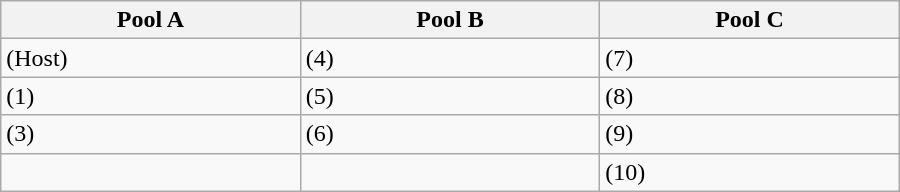<table class="wikitable" width=600>
<tr>
<th width=20%>Pool A</th>
<th width=20%>Pool B</th>
<th width=20%>Pool C</th>
</tr>
<tr>
<td> (Host)</td>
<td> (4)</td>
<td> (7)</td>
</tr>
<tr>
<td> (1)</td>
<td> (5)</td>
<td> (8)</td>
</tr>
<tr>
<td> (3)</td>
<td> (6)</td>
<td> (9)</td>
</tr>
<tr>
<td></td>
<td></td>
<td> (10)</td>
</tr>
</table>
